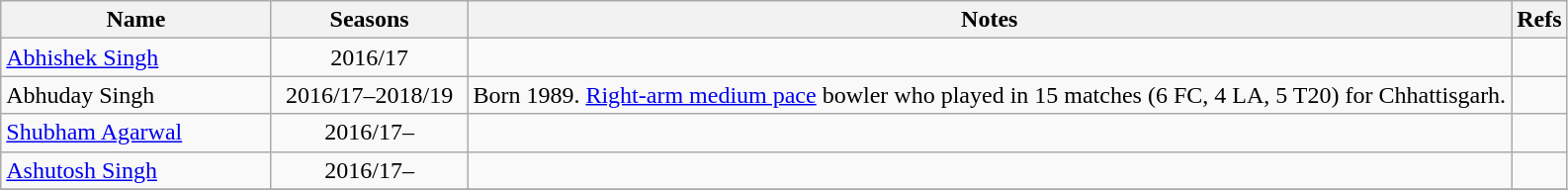<table class="wikitable">
<tr>
<th style="width:175px">Name</th>
<th style="width:125px">Seasons</th>
<th>Notes</th>
<th>Refs</th>
</tr>
<tr>
<td><a href='#'>Abhishek Singh</a></td>
<td align="center">2016/17</td>
<td></td>
<td></td>
</tr>
<tr>
<td>Abhuday Singh</td>
<td align="center">2016/17–2018/19</td>
<td>Born 1989. <a href='#'>Right-arm medium pace</a> bowler who played in 15 matches (6 FC, 4 LA, 5 T20) for Chhattisgarh.</td>
<td></td>
</tr>
<tr>
<td><a href='#'>Shubham Agarwal</a></td>
<td align="center">2016/17–</td>
<td></td>
<td></td>
</tr>
<tr>
<td><a href='#'>Ashutosh Singh</a></td>
<td align="center">2016/17–</td>
<td></td>
<td></td>
</tr>
<tr>
</tr>
</table>
